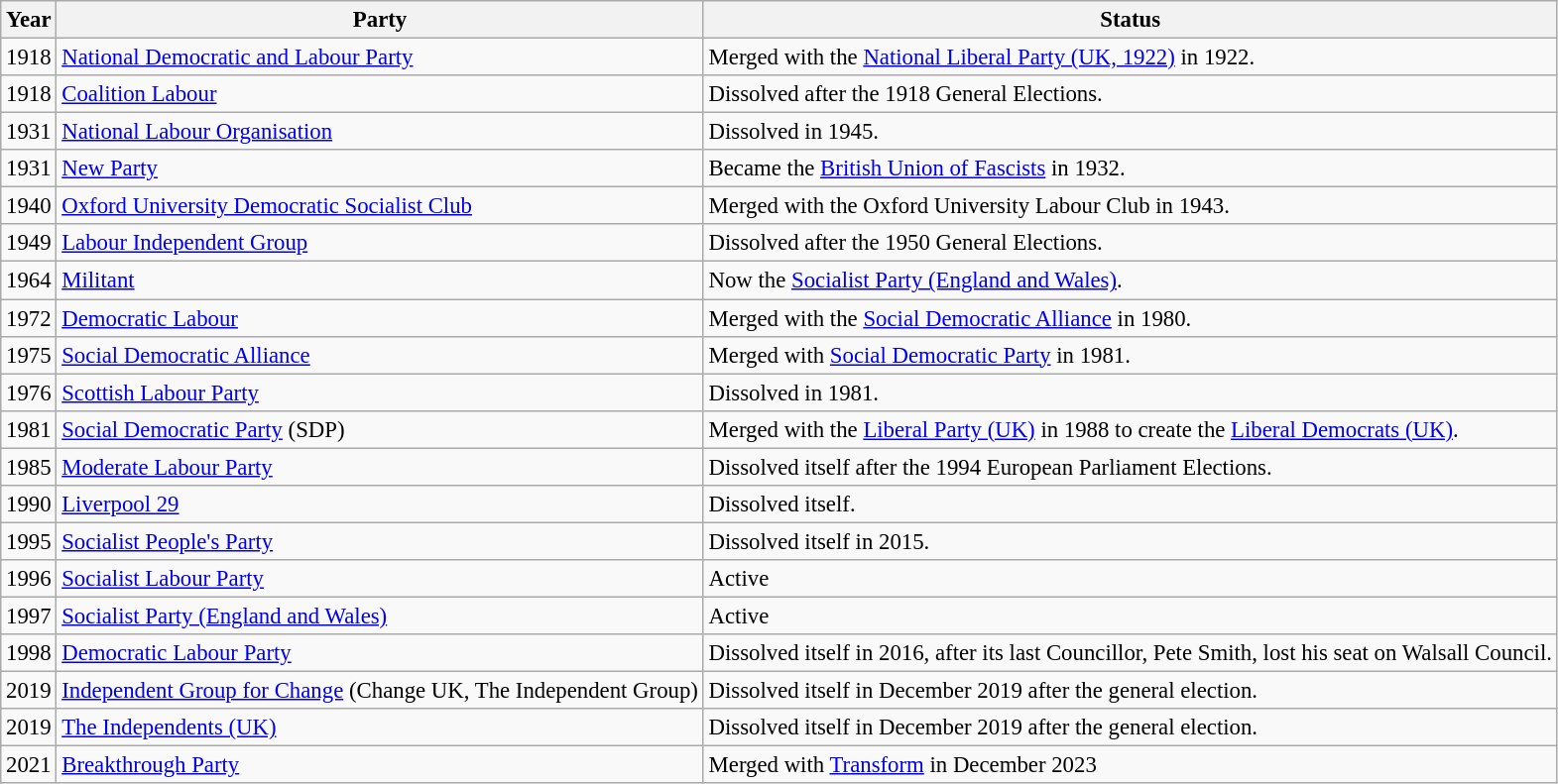<table class="sortable wikitable" style="font-size: 95%;">
<tr>
<th>Year</th>
<th>Party</th>
<th>Status</th>
</tr>
<tr>
<td>1918</td>
<td><a href='#'>National Democratic and Labour Party</a></td>
<td>Merged with the <a href='#'>National Liberal Party (UK, 1922)</a> in 1922.</td>
</tr>
<tr>
<td>1918</td>
<td><a href='#'>Coalition Labour</a></td>
<td>Dissolved after the 1918 General Elections.</td>
</tr>
<tr>
<td>1931</td>
<td><a href='#'>National Labour Organisation</a></td>
<td>Dissolved in 1945.</td>
</tr>
<tr>
<td>1931</td>
<td><a href='#'>New Party</a></td>
<td>Became the <a href='#'>British Union of Fascists</a> in 1932.</td>
</tr>
<tr>
<td>1940</td>
<td><a href='#'>Oxford University Democratic Socialist Club</a></td>
<td>Merged with the Oxford University Labour Club in 1943.</td>
</tr>
<tr>
<td>1949</td>
<td><a href='#'>Labour Independent Group</a></td>
<td>Dissolved after the 1950 General Elections.</td>
</tr>
<tr>
<td>1964</td>
<td><a href='#'>Militant</a></td>
<td>Now the <a href='#'>Socialist Party (England and Wales)</a>.</td>
</tr>
<tr>
<td>1972</td>
<td><a href='#'>Democratic Labour</a></td>
<td>Merged with the <a href='#'>Social Democratic Alliance</a> in 1980.</td>
</tr>
<tr>
<td>1975</td>
<td><a href='#'>Social Democratic Alliance</a></td>
<td>Merged with <a href='#'>Social Democratic Party</a> in 1981.</td>
</tr>
<tr>
<td>1976</td>
<td><a href='#'>Scottish Labour Party</a></td>
<td>Dissolved in 1981.</td>
</tr>
<tr>
<td>1981</td>
<td><a href='#'>Social Democratic Party</a> (SDP)</td>
<td>Merged with the <a href='#'>Liberal Party (UK)</a> in 1988 to create the <a href='#'>Liberal Democrats (UK)</a>.</td>
</tr>
<tr>
<td>1985</td>
<td><a href='#'>Moderate Labour Party</a></td>
<td>Dissolved itself after the 1994 European Parliament Elections.</td>
</tr>
<tr>
<td>1990</td>
<td><a href='#'>Liverpool 29</a></td>
<td>Dissolved itself.</td>
</tr>
<tr>
<td>1995</td>
<td><a href='#'>Socialist People's Party</a></td>
<td>Dissolved itself in 2015.</td>
</tr>
<tr>
<td>1996</td>
<td><a href='#'>Socialist Labour Party</a></td>
<td>Active</td>
</tr>
<tr>
<td>1997</td>
<td><a href='#'>Socialist Party (England and Wales)</a></td>
<td>Active</td>
</tr>
<tr>
<td>1998</td>
<td><a href='#'>Democratic Labour Party</a></td>
<td>Dissolved itself in 2016, after its last Councillor, Pete Smith, lost his seat on Walsall Council.</td>
</tr>
<tr>
<td>2019</td>
<td><a href='#'>Independent Group for Change</a> (Change UK, The Independent Group)</td>
<td>Dissolved itself in December 2019 after the general election. </td>
</tr>
<tr>
<td>2019</td>
<td><a href='#'>The Independents (UK)</a></td>
<td>Dissolved itself in December 2019 after the general election.</td>
</tr>
<tr>
<td>2021</td>
<td><a href='#'>Breakthrough Party</a></td>
<td>Merged with <a href='#'>Transform</a> in December 2023</td>
</tr>
</table>
